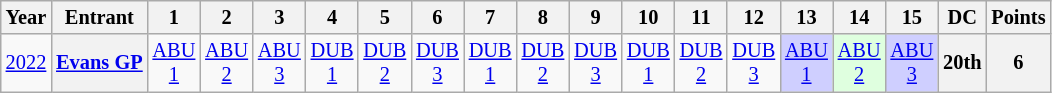<table class="wikitable" style="text-align:center; font-size:85%;">
<tr>
<th>Year</th>
<th>Entrant</th>
<th>1</th>
<th>2</th>
<th>3</th>
<th>4</th>
<th>5</th>
<th>6</th>
<th>7</th>
<th>8</th>
<th>9</th>
<th>10</th>
<th>11</th>
<th>12</th>
<th>13</th>
<th>14</th>
<th>15</th>
<th>DC</th>
<th>Points</th>
</tr>
<tr>
<td><a href='#'>2022</a></td>
<th nowrap><a href='#'>Evans GP</a></th>
<td><a href='#'>ABU<br>1</a></td>
<td><a href='#'>ABU<br>2</a></td>
<td><a href='#'>ABU<br>3</a></td>
<td><a href='#'>DUB<br>1</a></td>
<td><a href='#'>DUB<br>2</a></td>
<td><a href='#'>DUB<br>3</a></td>
<td><a href='#'>DUB<br>1</a></td>
<td><a href='#'>DUB<br>2</a></td>
<td><a href='#'>DUB<br>3</a></td>
<td><a href='#'>DUB<br>1</a></td>
<td><a href='#'>DUB<br>2</a></td>
<td><a href='#'>DUB<br>3</a></td>
<td style="background:#CFCFFF;"><a href='#'>ABU<br>1</a><br></td>
<td style="background:#DFFFDF;"><a href='#'>ABU<br>2</a><br></td>
<td style="background:#CFCFFF;"><a href='#'>ABU<br>3</a><br></td>
<th>20th</th>
<th>6</th>
</tr>
</table>
